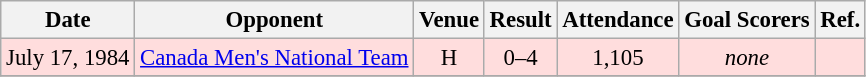<table class="wikitable" style="font-size:95%; text-align:center">
<tr>
<th>Date</th>
<th>Opponent</th>
<th>Venue</th>
<th>Result</th>
<th>Attendance</th>
<th>Goal Scorers</th>
<th>Ref.</th>
</tr>
<tr bgcolor="#ffdddd">
<td>July 17, 1984</td>
<td><a href='#'>Canada Men's National Team</a></td>
<td>H</td>
<td>0–4</td>
<td>1,105</td>
<td><em>none</em></td>
<td></td>
</tr>
<tr>
</tr>
</table>
